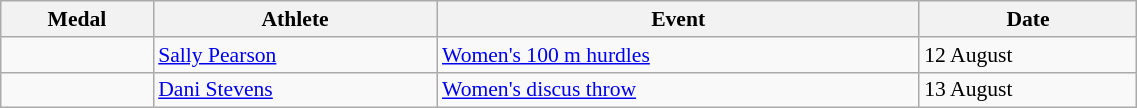<table class=wikitable style=font-size:90% width=60%>
<tr>
<th>Medal</th>
<th>Athlete</th>
<th>Event</th>
<th>Date</th>
</tr>
<tr>
<td></td>
<td><a href='#'>Sally Pearson</a></td>
<td><a href='#'>Women's 100 m hurdles</a></td>
<td>12 August</td>
</tr>
<tr>
<td></td>
<td><a href='#'>Dani Stevens</a></td>
<td><a href='#'>Women's discus throw</a></td>
<td>13 August</td>
</tr>
</table>
